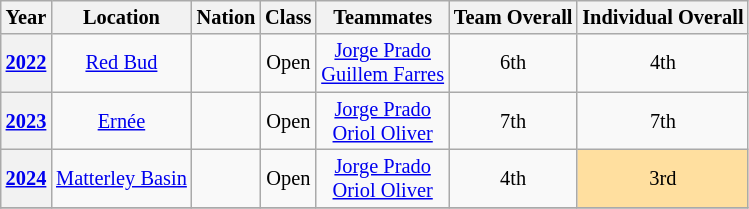<table class="wikitable" style="font-size: 85%; text-align:center">
<tr>
<th>Year</th>
<th>Location</th>
<th>Nation</th>
<th>Class</th>
<th>Teammates</th>
<th>Team Overall</th>
<th>Individual Overall</th>
</tr>
<tr>
<th><a href='#'>2022</a></th>
<td> <a href='#'>Red Bud</a></td>
<td></td>
<td>Open</td>
<td><a href='#'>Jorge Prado</a><br><a href='#'>Guillem Farres</a></td>
<td>6th</td>
<td>4th</td>
</tr>
<tr>
<th><a href='#'>2023</a></th>
<td> <a href='#'>Ernée</a></td>
<td></td>
<td>Open</td>
<td><a href='#'>Jorge Prado</a><br><a href='#'>Oriol Oliver</a></td>
<td>7th</td>
<td>7th</td>
</tr>
<tr>
<th><a href='#'>2024</a></th>
<td> <a href='#'>Matterley Basin</a></td>
<td></td>
<td>Open</td>
<td><a href='#'>Jorge Prado</a><br><a href='#'>Oriol Oliver</a></td>
<td>4th</td>
<td style="background:#ffdf9f;">3rd</td>
</tr>
<tr>
</tr>
</table>
